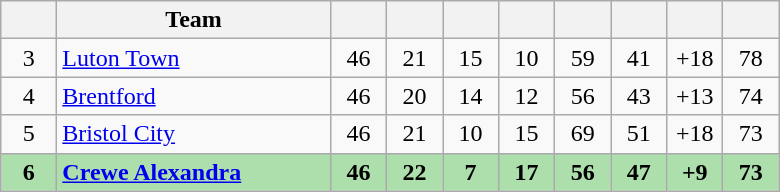<table class="wikitable" style="text-align:center">
<tr>
<th width="30"></th>
<th width="175">Team</th>
<th width="30"></th>
<th width="30"></th>
<th width="30"></th>
<th width="30"></th>
<th width="30"></th>
<th width="30"></th>
<th width="30"></th>
<th width="30"></th>
</tr>
<tr>
<td>3</td>
<td align=left><a href='#'>Luton Town</a></td>
<td>46</td>
<td>21</td>
<td>15</td>
<td>10</td>
<td>59</td>
<td>41</td>
<td>+18</td>
<td>78</td>
</tr>
<tr>
<td>4</td>
<td align=left><a href='#'>Brentford</a></td>
<td>46</td>
<td>20</td>
<td>14</td>
<td>12</td>
<td>56</td>
<td>43</td>
<td>+13</td>
<td>74</td>
</tr>
<tr>
<td>5</td>
<td align=left><a href='#'>Bristol City</a></td>
<td>46</td>
<td>21</td>
<td>10</td>
<td>15</td>
<td>69</td>
<td>51</td>
<td>+18</td>
<td>73</td>
</tr>
<tr style="background:#addfad;">
<td><strong>6</strong></td>
<td align=left><strong><a href='#'>Crewe Alexandra</a></strong></td>
<td><strong>46</strong></td>
<td><strong>22</strong></td>
<td><strong>7</strong></td>
<td><strong>17</strong></td>
<td><strong>56</strong></td>
<td><strong>47</strong></td>
<td><strong>+9</strong></td>
<td><strong>73</strong></td>
</tr>
</table>
